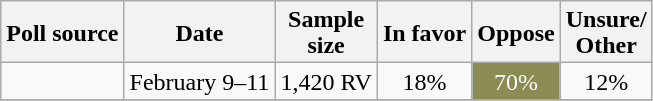<table class="wikitable sortable collapsible" style="text-align:center;line-height:17px">
<tr>
<th>Poll source</th>
<th>Date</th>
<th>Sample<br>size</th>
<th>In favor</th>
<th>Oppose</th>
<th>Unsure/<br>Other</th>
</tr>
<tr>
<td></td>
<td>February 9–11</td>
<td>1,420 RV</td>
<td>18%</td>
<td style="background:#8B8B54; color: white">70%</td>
<td>12%</td>
</tr>
<tr>
</tr>
</table>
